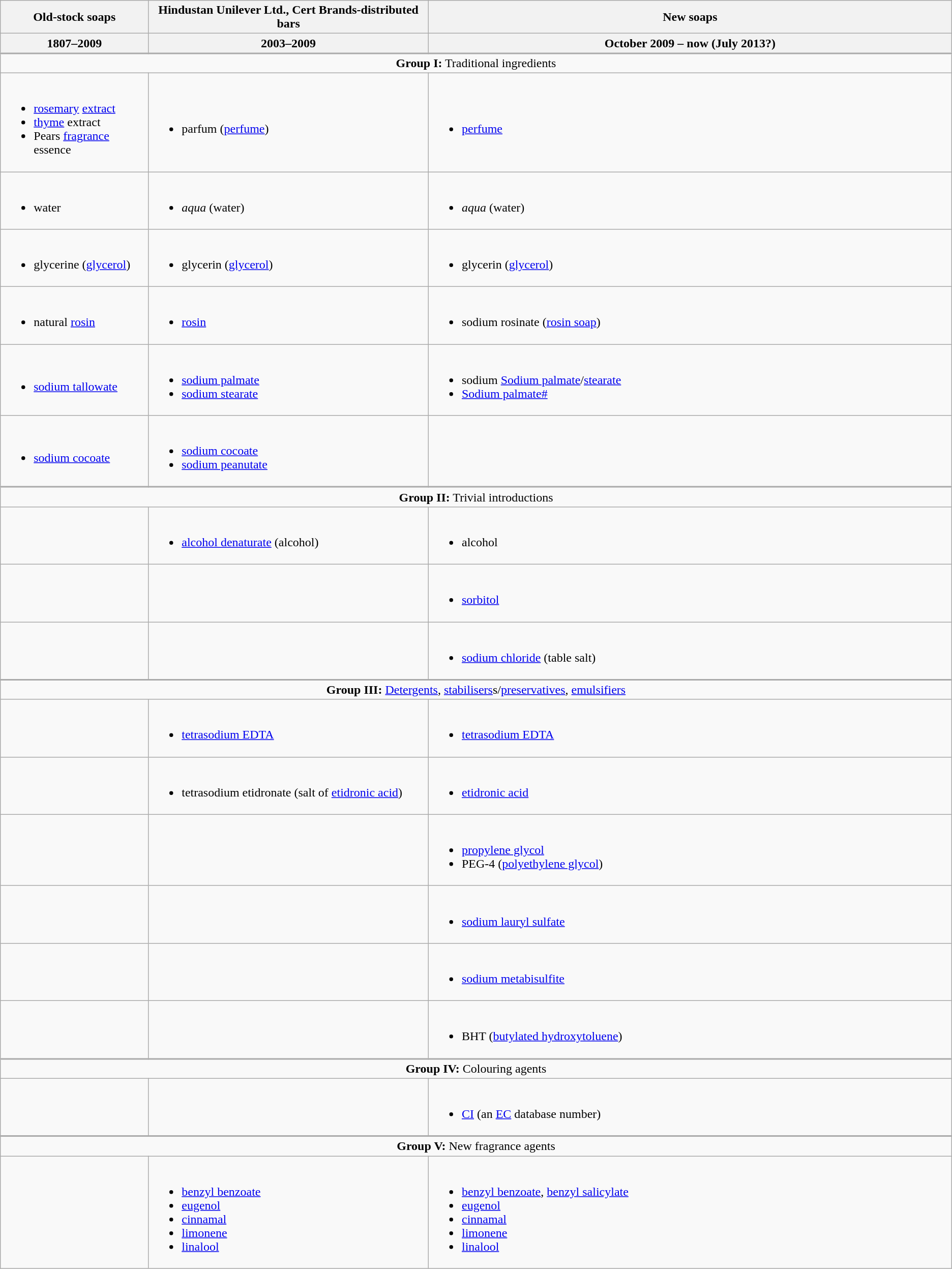<table class="wikitable">
<tr>
<th>Old-stock soaps</th>
<th>Hindustan Unilever Ltd., Cert Brands-distributed bars</th>
<th style="width: 55%">New soaps</th>
</tr>
<tr>
<th>1807–2009</th>
<th>2003–2009</th>
<th>October 2009 – now (July 2013?)</th>
</tr>
<tr>
<td colspan="3" style="text-align:center; border-top:2px solid #aaa;"><strong>Group I:</strong> Traditional ingredients</td>
</tr>
<tr>
<td><br><ul><li><a href='#'>rosemary</a> <a href='#'>extract</a></li><li><a href='#'>thyme</a> extract</li><li>Pears <a href='#'>fragrance</a> essence</li></ul></td>
<td><br><ul><li>parfum (<a href='#'>perfume</a>)</li></ul></td>
<td><br><ul><li><a href='#'>perfume</a></li></ul></td>
</tr>
<tr>
<td><br><ul><li>water</li></ul></td>
<td><br><ul><li><em>aqua</em> (water)</li></ul></td>
<td><br><ul><li><em>aqua</em> (water)</li></ul></td>
</tr>
<tr>
<td><br><ul><li>glycerine (<a href='#'>glycerol</a>)</li></ul></td>
<td><br><ul><li>glycerin (<a href='#'>glycerol</a>)</li></ul></td>
<td><br><ul><li>glycerin (<a href='#'>glycerol</a>)</li></ul></td>
</tr>
<tr>
<td><br><ul><li>natural <a href='#'>rosin</a></li></ul></td>
<td><br><ul><li><a href='#'>rosin</a></li></ul></td>
<td><br><ul><li>sodium rosinate (<a href='#'>rosin soap</a>)</li></ul></td>
</tr>
<tr>
<td><br><ul><li><a href='#'>sodium tallowate</a></li></ul></td>
<td><br><ul><li><a href='#'>sodium palmate</a></li><li><a href='#'>sodium stearate</a></li></ul></td>
<td><br><ul><li>sodium <a href='#'>Sodium palmate</a>/<a href='#'>stearate</a></li><li><a href='#'>Sodium palmate#</a></li></ul></td>
</tr>
<tr>
<td><br><ul><li><a href='#'>sodium cocoate</a></li></ul></td>
<td><br><ul><li><a href='#'>sodium cocoate</a></li><li><a href='#'>sodium peanutate</a></li></ul></td>
<td></td>
</tr>
<tr>
<td colspan="3" style="text-align:center; border-top:2px solid #aaa;"><strong>Group II:</strong> Trivial introductions</td>
</tr>
<tr>
<td></td>
<td><br><ul><li><a href='#'>alcohol denaturate</a> (alcohol)</li></ul></td>
<td><br><ul><li>alcohol</li></ul></td>
</tr>
<tr>
<td></td>
<td></td>
<td><br><ul><li><a href='#'>sorbitol</a></li></ul></td>
</tr>
<tr>
<td></td>
<td></td>
<td><br><ul><li><a href='#'>sodium chloride</a> (table salt)</li></ul></td>
</tr>
<tr>
<td colspan="3" style="text-align:center; border-top:2px solid #aaa;"><strong>Group III:</strong> <a href='#'>Detergents</a>, <a href='#'>stabilisers</a>s/<a href='#'>preservatives</a>, <a href='#'>emulsifiers</a></td>
</tr>
<tr>
<td></td>
<td><br><ul><li><a href='#'>tetrasodium EDTA</a></li></ul></td>
<td><br><ul><li><a href='#'>tetrasodium EDTA</a></li></ul></td>
</tr>
<tr>
<td></td>
<td><br><ul><li>tetrasodium etidronate (salt of <a href='#'>etidronic acid</a>)</li></ul></td>
<td><br><ul><li><a href='#'>etidronic acid</a></li></ul></td>
</tr>
<tr>
<td></td>
<td></td>
<td><br><ul><li><a href='#'>propylene glycol</a></li><li>PEG-4 (<a href='#'>polyethylene glycol</a>)</li></ul></td>
</tr>
<tr>
<td></td>
<td></td>
<td><br><ul><li><a href='#'>sodium lauryl sulfate</a></li></ul></td>
</tr>
<tr>
<td></td>
<td></td>
<td><br><ul><li><a href='#'>sodium metabisulfite</a></li></ul></td>
</tr>
<tr>
<td></td>
<td></td>
<td><br><ul><li>BHT (<a href='#'>butylated hydroxytoluene</a>)</li></ul></td>
</tr>
<tr>
<td colspan="3" style="text-align:center; border-top:2px solid #aaa;"><strong>Group IV:</strong> Colouring agents</td>
</tr>
<tr>
<td></td>
<td></td>
<td><br><ul><li><a href='#'>CI</a> (an <a href='#'>EC</a>  database number)</li></ul></td>
</tr>
<tr>
<td colspan="3" style="text-align:center; border-top:2px solid #aaa;"><strong>Group V:</strong> New fragrance agents</td>
</tr>
<tr>
<td></td>
<td><br><ul><li><a href='#'>benzyl benzoate</a></li><li><a href='#'>eugenol</a></li><li><a href='#'>cinnamal</a></li><li><a href='#'>limonene</a></li><li><a href='#'>linalool</a></li></ul></td>
<td><br><ul><li><a href='#'>benzyl benzoate</a>, <a href='#'>benzyl salicylate</a></li><li><a href='#'>eugenol</a></li><li><a href='#'>cinnamal</a></li><li><a href='#'>limonene</a></li><li><a href='#'>linalool</a></li></ul></td>
</tr>
</table>
